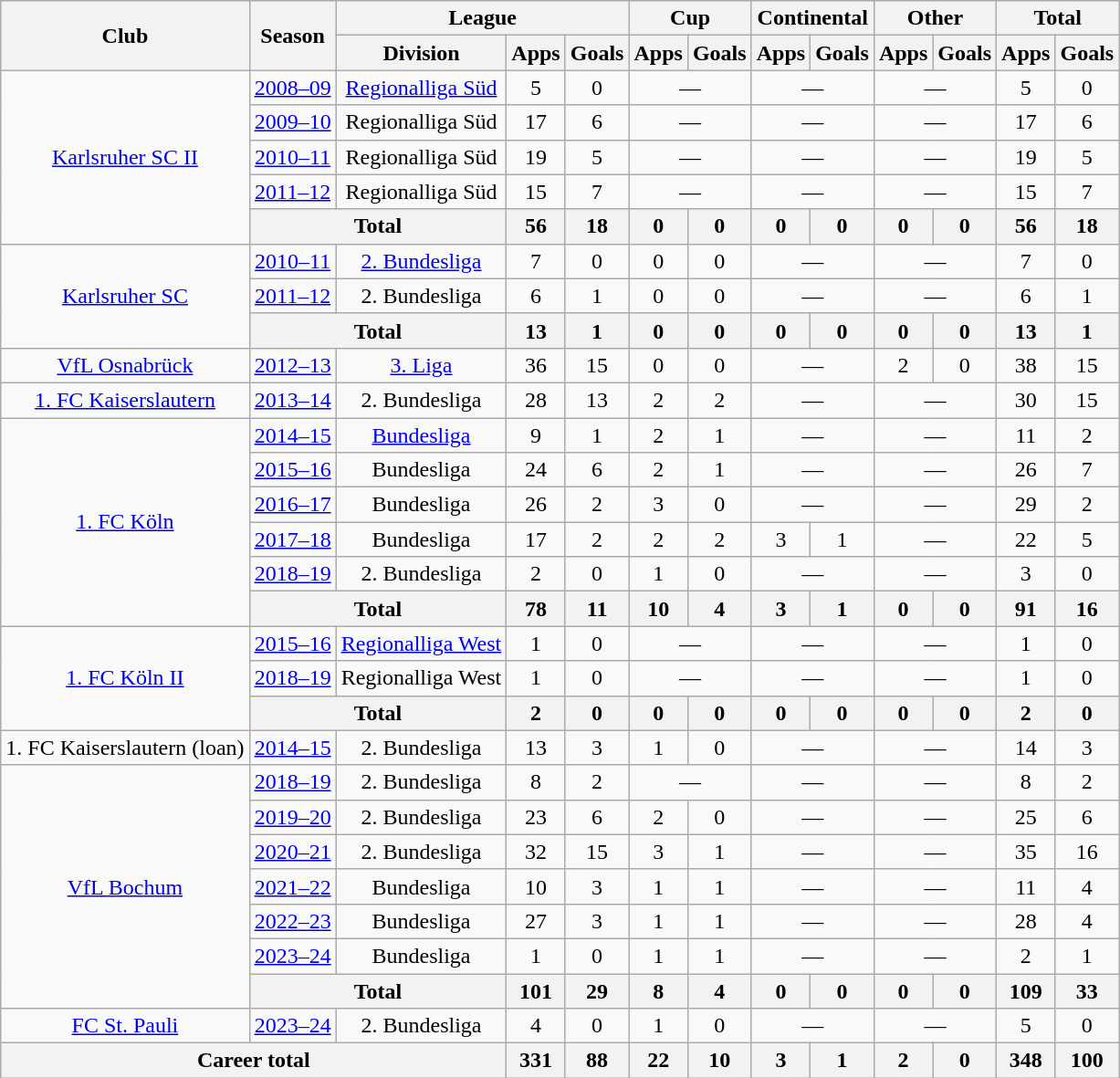<table class="wikitable" style="text-align:center">
<tr>
<th rowspan="2">Club</th>
<th rowspan="2">Season</th>
<th colspan="3">League</th>
<th colspan="2">Cup</th>
<th colspan="2">Continental</th>
<th colspan="2">Other</th>
<th colspan="2">Total</th>
</tr>
<tr>
<th>Division</th>
<th>Apps</th>
<th>Goals</th>
<th>Apps</th>
<th>Goals</th>
<th>Apps</th>
<th>Goals</th>
<th>Apps</th>
<th>Goals</th>
<th>Apps</th>
<th>Goals</th>
</tr>
<tr>
<td rowspan="5"><a href='#'>Karlsruher SC II</a></td>
<td><a href='#'>2008–09</a></td>
<td><a href='#'>Regionalliga Süd</a></td>
<td>5</td>
<td>0</td>
<td colspan="2">—</td>
<td colspan="2">—</td>
<td colspan="2">—</td>
<td>5</td>
<td>0</td>
</tr>
<tr>
<td><a href='#'>2009–10</a></td>
<td>Regionalliga Süd</td>
<td>17</td>
<td>6</td>
<td colspan="2">—</td>
<td colspan="2">—</td>
<td colspan="2">—</td>
<td>17</td>
<td>6</td>
</tr>
<tr>
<td><a href='#'>2010–11</a></td>
<td>Regionalliga Süd</td>
<td>19</td>
<td>5</td>
<td colspan="2">—</td>
<td colspan="2">—</td>
<td colspan="2">—</td>
<td>19</td>
<td>5</td>
</tr>
<tr>
<td><a href='#'>2011–12</a></td>
<td>Regionalliga Süd</td>
<td>15</td>
<td>7</td>
<td colspan="2">—</td>
<td colspan="2">—</td>
<td colspan="2">—</td>
<td>15</td>
<td>7</td>
</tr>
<tr>
<th colspan="2">Total</th>
<th>56</th>
<th>18</th>
<th>0</th>
<th>0</th>
<th>0</th>
<th>0</th>
<th>0</th>
<th>0</th>
<th>56</th>
<th>18</th>
</tr>
<tr>
<td rowspan="3"><a href='#'>Karlsruher SC</a></td>
<td><a href='#'>2010–11</a></td>
<td><a href='#'>2. Bundesliga</a></td>
<td>7</td>
<td>0</td>
<td>0</td>
<td>0</td>
<td colspan="2">—</td>
<td colspan="2">—</td>
<td>7</td>
<td>0</td>
</tr>
<tr>
<td><a href='#'>2011–12</a></td>
<td>2. Bundesliga</td>
<td>6</td>
<td>1</td>
<td>0</td>
<td>0</td>
<td colspan="2">—</td>
<td colspan="2">—</td>
<td>6</td>
<td>1</td>
</tr>
<tr>
<th colspan="2">Total</th>
<th>13</th>
<th>1</th>
<th>0</th>
<th>0</th>
<th>0</th>
<th>0</th>
<th>0</th>
<th>0</th>
<th>13</th>
<th>1</th>
</tr>
<tr>
<td><a href='#'>VfL Osnabrück</a></td>
<td><a href='#'>2012–13</a></td>
<td><a href='#'>3. Liga</a></td>
<td>36</td>
<td>15</td>
<td>0</td>
<td>0</td>
<td colspan="2">—</td>
<td>2</td>
<td>0</td>
<td>38</td>
<td>15</td>
</tr>
<tr>
<td><a href='#'>1. FC Kaiserslautern</a></td>
<td><a href='#'>2013–14</a></td>
<td>2. Bundesliga</td>
<td>28</td>
<td>13</td>
<td>2</td>
<td>2</td>
<td colspan="2">—</td>
<td colspan="2">—</td>
<td>30</td>
<td>15</td>
</tr>
<tr>
<td rowspan="6"><a href='#'>1. FC Köln</a></td>
<td><a href='#'>2014–15</a></td>
<td><a href='#'>Bundesliga</a></td>
<td>9</td>
<td>1</td>
<td>2</td>
<td>1</td>
<td colspan="2">—</td>
<td colspan="2">—</td>
<td>11</td>
<td>2</td>
</tr>
<tr>
<td><a href='#'>2015–16</a></td>
<td>Bundesliga</td>
<td>24</td>
<td>6</td>
<td>2</td>
<td>1</td>
<td colspan="2">—</td>
<td colspan="2">—</td>
<td>26</td>
<td>7</td>
</tr>
<tr>
<td><a href='#'>2016–17</a></td>
<td>Bundesliga</td>
<td>26</td>
<td>2</td>
<td>3</td>
<td>0</td>
<td colspan="2">—</td>
<td colspan="2">—</td>
<td>29</td>
<td>2</td>
</tr>
<tr>
<td><a href='#'>2017–18</a></td>
<td>Bundesliga</td>
<td>17</td>
<td>2</td>
<td>2</td>
<td>2</td>
<td>3</td>
<td>1</td>
<td colspan="2">—</td>
<td>22</td>
<td>5</td>
</tr>
<tr>
<td><a href='#'>2018–19</a></td>
<td>2. Bundesliga</td>
<td>2</td>
<td>0</td>
<td>1</td>
<td>0</td>
<td colspan="2">—</td>
<td colspan="2">—</td>
<td>3</td>
<td>0</td>
</tr>
<tr>
<th colspan="2">Total</th>
<th>78</th>
<th>11</th>
<th>10</th>
<th>4</th>
<th>3</th>
<th>1</th>
<th>0</th>
<th>0</th>
<th>91</th>
<th>16</th>
</tr>
<tr>
<td rowspan="3"><a href='#'>1. FC Köln II</a></td>
<td><a href='#'>2015–16</a></td>
<td><a href='#'>Regionalliga West</a></td>
<td>1</td>
<td>0</td>
<td colspan="2">—</td>
<td colspan="2">—</td>
<td colspan="2">—</td>
<td>1</td>
<td>0</td>
</tr>
<tr>
<td><a href='#'>2018–19</a></td>
<td>Regionalliga West</td>
<td>1</td>
<td>0</td>
<td colspan="2">—</td>
<td colspan="2">—</td>
<td colspan="2">—</td>
<td>1</td>
<td>0</td>
</tr>
<tr>
<th colspan="2">Total</th>
<th>2</th>
<th>0</th>
<th>0</th>
<th>0</th>
<th>0</th>
<th>0</th>
<th>0</th>
<th>0</th>
<th>2</th>
<th>0</th>
</tr>
<tr>
<td>1. FC Kaiserslautern (loan)</td>
<td><a href='#'>2014–15</a></td>
<td>2. Bundesliga</td>
<td>13</td>
<td>3</td>
<td>1</td>
<td>0</td>
<td colspan="2">—</td>
<td colspan="2">—</td>
<td>14</td>
<td>3</td>
</tr>
<tr>
<td rowspan="7"><a href='#'>VfL Bochum</a></td>
<td><a href='#'>2018–19</a></td>
<td>2. Bundesliga</td>
<td>8</td>
<td>2</td>
<td colspan="2">—</td>
<td colspan="2">—</td>
<td colspan="2">—</td>
<td>8</td>
<td>2</td>
</tr>
<tr>
<td><a href='#'>2019–20</a></td>
<td>2. Bundesliga</td>
<td>23</td>
<td>6</td>
<td>2</td>
<td>0</td>
<td colspan="2">—</td>
<td colspan="2">—</td>
<td>25</td>
<td>6</td>
</tr>
<tr>
<td><a href='#'>2020–21</a></td>
<td>2. Bundesliga</td>
<td>32</td>
<td>15</td>
<td>3</td>
<td>1</td>
<td colspan="2">—</td>
<td colspan="2">—</td>
<td>35</td>
<td>16</td>
</tr>
<tr>
<td><a href='#'>2021–22</a></td>
<td>Bundesliga</td>
<td>10</td>
<td>3</td>
<td>1</td>
<td>1</td>
<td colspan="2">—</td>
<td colspan="2">—</td>
<td>11</td>
<td>4</td>
</tr>
<tr>
<td><a href='#'>2022–23</a></td>
<td>Bundesliga</td>
<td>27</td>
<td>3</td>
<td>1</td>
<td>1</td>
<td colspan="2">—</td>
<td colspan="2">—</td>
<td>28</td>
<td>4</td>
</tr>
<tr>
<td><a href='#'>2023–24</a></td>
<td>Bundesliga</td>
<td>1</td>
<td>0</td>
<td>1</td>
<td>1</td>
<td colspan="2">—</td>
<td colspan="2">—</td>
<td>2</td>
<td>1</td>
</tr>
<tr>
<th colspan="2">Total</th>
<th>101</th>
<th>29</th>
<th>8</th>
<th>4</th>
<th>0</th>
<th>0</th>
<th>0</th>
<th>0</th>
<th>109</th>
<th>33</th>
</tr>
<tr>
<td><a href='#'>FC St. Pauli</a></td>
<td><a href='#'>2023–24</a></td>
<td>2. Bundesliga</td>
<td>4</td>
<td>0</td>
<td>1</td>
<td>0</td>
<td colspan="2">—</td>
<td colspan="2">—</td>
<td>5</td>
<td>0</td>
</tr>
<tr>
<th colspan="3">Career total</th>
<th>331</th>
<th>88</th>
<th>22</th>
<th>10</th>
<th>3</th>
<th>1</th>
<th>2</th>
<th>0</th>
<th>348</th>
<th>100</th>
</tr>
</table>
